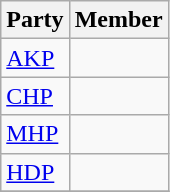<table class="wikitable">
<tr>
<th>Party</th>
<th colspan="2">Member</th>
</tr>
<tr>
<td><a href='#'>AKP</a></td>
<td></td>
</tr>
<tr>
<td><a href='#'>CHP</a></td>
<td></td>
</tr>
<tr>
<td><a href='#'>MHP</a></td>
<td></td>
</tr>
<tr>
<td><a href='#'>HDP</a></td>
<td></td>
</tr>
<tr>
</tr>
</table>
